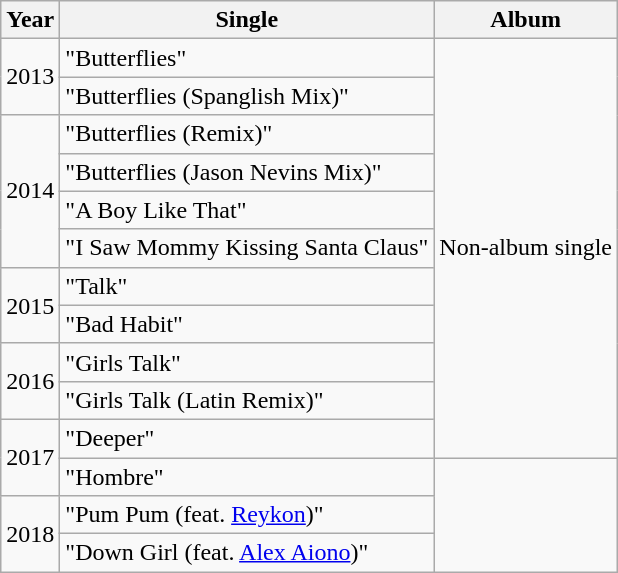<table class="wikitable sortable">
<tr>
<th>Year</th>
<th>Single</th>
<th>Album</th>
</tr>
<tr>
<td rowspan="2">2013</td>
<td>"Butterflies"</td>
<td rowspan="11">Non-album single</td>
</tr>
<tr>
<td>"Butterflies (Spanglish Mix)"</td>
</tr>
<tr>
<td rowspan="4">2014</td>
<td>"Butterflies (Remix)"</td>
</tr>
<tr>
<td>"Butterflies (Jason Nevins Mix)"</td>
</tr>
<tr>
<td>"A Boy Like That"</td>
</tr>
<tr>
<td>"I Saw Mommy Kissing Santa Claus"</td>
</tr>
<tr>
<td rowspan="2">2015</td>
<td>"Talk"</td>
</tr>
<tr>
<td>"Bad Habit"</td>
</tr>
<tr>
<td rowspan="2">2016</td>
<td>"Girls Talk"</td>
</tr>
<tr>
<td>"Girls Talk (Latin Remix)"</td>
</tr>
<tr>
<td rowspan="2">2017</td>
<td>"Deeper"</td>
</tr>
<tr>
<td>"Hombre"</td>
</tr>
<tr>
<td rowspan="2">2018</td>
<td>"Pum Pum (feat. <a href='#'>Reykon</a>)"</td>
</tr>
<tr>
<td>"Down Girl (feat. <a href='#'>Alex Aiono</a>)"</td>
</tr>
</table>
